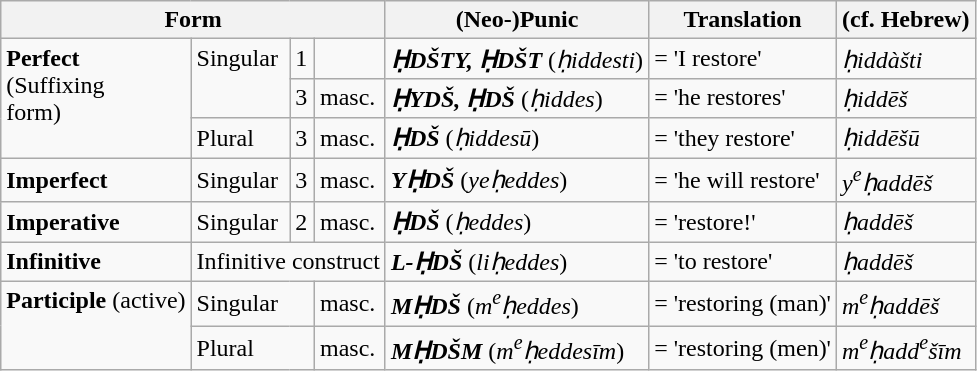<table class="wikitable mw-collapsible mw-collapsed">
<tr>
<th colspan="4">Form</th>
<th>(Neo-)Punic</th>
<th>Translation</th>
<th>(cf. Hebrew)</th>
</tr>
<tr>
<td rowspan="3" valign="top"><strong>Perfect</strong><br>(Suffixing<br>form)</td>
<td rowspan="2" valign="top">Singular</td>
<td>1</td>
<td></td>
<td><strong> <em>ḤDŠTY, ḤDŠT</em> </strong> (<em>ḥiddesti</em>)</td>
<td>= 'I restore'</td>
<td><em>ḥiddàšti</em></td>
</tr>
<tr>
<td>3</td>
<td>masc.</td>
<td><strong> <em>ḤYDŠ, ḤDŠ</em> </strong> (<em>ḥiddes</em>)</td>
<td>= 'he restores'</td>
<td><em>ḥiddēš</em></td>
</tr>
<tr>
<td>Plural</td>
<td>3</td>
<td>masc.</td>
<td><strong> <em>ḤDŠ</em> </strong> (<em>ḥiddesū</em>)</td>
<td>= 'they restore'</td>
<td><em>ḥiddēšū</em></td>
</tr>
<tr>
<td><strong>Imperfect</strong></td>
<td>Singular</td>
<td>3</td>
<td>masc.</td>
<td><strong> <em>YḤDŠ</em> </strong> (<em>yeḥeddes</em>)</td>
<td>= 'he will restore'</td>
<td><em>y<sup>e</sup>ḥaddēš</em></td>
</tr>
<tr>
<td><strong>Imperative</strong></td>
<td>Singular</td>
<td>2</td>
<td>masc.</td>
<td><strong> <em>ḤDŠ</em> </strong> (<em>ḥeddes</em>)</td>
<td>= 'restore!'</td>
<td><em>ḥaddēš</em></td>
</tr>
<tr>
<td><strong>Infinitive</strong></td>
<td colspan="3" valign="top">Infinitive construct</td>
<td><strong> <em>L-ḤDŠ</em> </strong> (<em>liḥeddes</em>)</td>
<td>= 'to restore'</td>
<td><em>ḥaddēš</em></td>
</tr>
<tr>
<td rowspan="2" valign="top"><strong>Participle</strong> (active)</td>
<td colspan="2">Singular</td>
<td>masc.</td>
<td><strong> <em>MḤDŠ</em> </strong> (<em>m<sup>e</sup>ḥeddes</em>)</td>
<td>= 'restoring (man)'</td>
<td><em>m<sup>e</sup>ḥaddēš</em></td>
</tr>
<tr>
<td colspan="2">Plural</td>
<td>masc.</td>
<td><strong> <em>MḤDŠM</em> </strong> (<em>m<sup>e</sup>ḥeddesīm</em>)</td>
<td>= 'restoring (men)'</td>
<td><em>m<sup>e</sup>ḥadd<sup>e</sup>šīm</em></td>
</tr>
</table>
